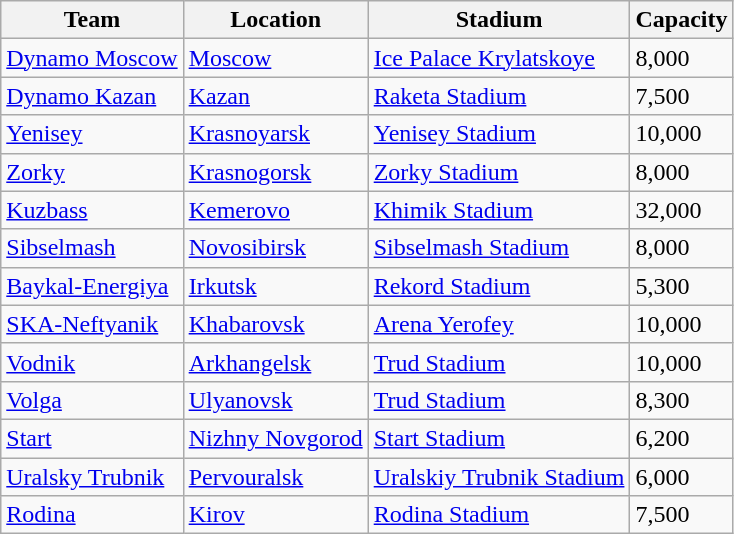<table class="wikitable sortable" style="text-align: left;">
<tr>
<th>Team</th>
<th>Location</th>
<th>Stadium</th>
<th>Capacity</th>
</tr>
<tr>
<td><a href='#'>Dynamo Moscow</a></td>
<td><a href='#'>Moscow</a></td>
<td><a href='#'>Ice Palace Krylatskoye</a></td>
<td>8,000</td>
</tr>
<tr>
<td><a href='#'>Dynamo Kazan</a></td>
<td><a href='#'>Kazan</a></td>
<td><a href='#'>Raketa Stadium</a></td>
<td>7,500</td>
</tr>
<tr>
<td><a href='#'>Yenisey</a></td>
<td><a href='#'>Krasnoyarsk</a></td>
<td><a href='#'>Yenisey Stadium</a></td>
<td>10,000</td>
</tr>
<tr>
<td><a href='#'>Zorky</a></td>
<td><a href='#'>Krasnogorsk</a></td>
<td><a href='#'>Zorky Stadium</a></td>
<td>8,000</td>
</tr>
<tr>
<td><a href='#'>Kuzbass</a></td>
<td><a href='#'>Kemerovo</a></td>
<td><a href='#'>Khimik Stadium</a></td>
<td>32,000</td>
</tr>
<tr>
<td><a href='#'>Sibselmash</a></td>
<td><a href='#'>Novosibirsk</a></td>
<td><a href='#'>Sibselmash Stadium</a></td>
<td>8,000</td>
</tr>
<tr>
<td><a href='#'>Baykal-Energiya</a></td>
<td><a href='#'>Irkutsk</a></td>
<td><a href='#'>Rekord Stadium</a></td>
<td>5,300</td>
</tr>
<tr>
<td><a href='#'>SKA-Neftyanik</a></td>
<td><a href='#'>Khabarovsk</a></td>
<td><a href='#'>Arena Yerofey</a></td>
<td>10,000</td>
</tr>
<tr>
<td><a href='#'>Vodnik</a></td>
<td><a href='#'>Arkhangelsk</a></td>
<td><a href='#'>Trud Stadium</a></td>
<td>10,000</td>
</tr>
<tr>
<td><a href='#'>Volga</a></td>
<td><a href='#'>Ulyanovsk</a></td>
<td><a href='#'>Trud Stadium</a></td>
<td>8,300</td>
</tr>
<tr>
<td><a href='#'>Start</a></td>
<td><a href='#'>Nizhny Novgorod</a></td>
<td><a href='#'>Start Stadium</a></td>
<td>6,200</td>
</tr>
<tr>
<td><a href='#'>Uralsky Trubnik</a></td>
<td><a href='#'>Pervouralsk</a></td>
<td><a href='#'>Uralskiy Trubnik Stadium</a></td>
<td>6,000</td>
</tr>
<tr>
<td><a href='#'>Rodina</a></td>
<td><a href='#'>Kirov</a></td>
<td><a href='#'>Rodina Stadium</a></td>
<td>7,500</td>
</tr>
</table>
